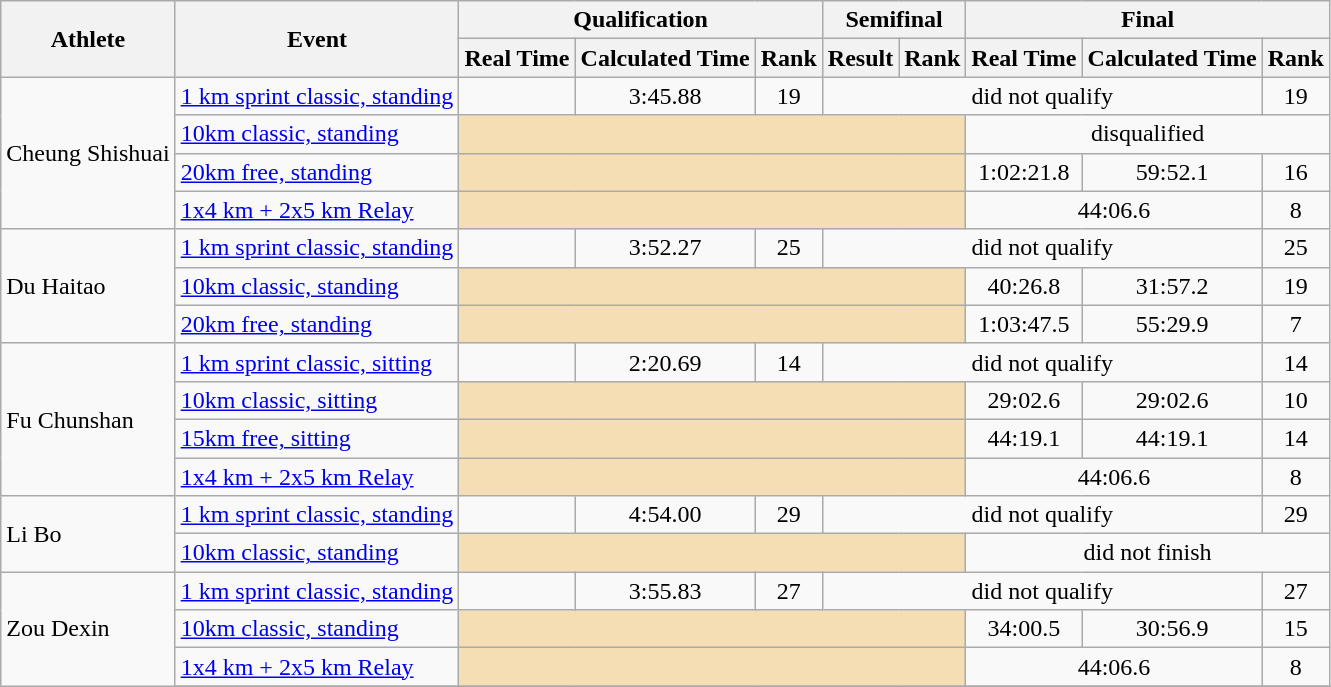<table class="wikitable" style="font-size:100%">
<tr>
<th rowspan="2">Athlete</th>
<th rowspan="2">Event</th>
<th colspan="3">Qualification</th>
<th colspan="2">Semifinal</th>
<th colspan="3">Final</th>
</tr>
<tr>
<th>Real Time</th>
<th>Calculated Time</th>
<th>Rank</th>
<th>Result</th>
<th>Rank</th>
<th>Real Time</th>
<th>Calculated Time</th>
<th>Rank</th>
</tr>
<tr>
<td rowspan=4>Cheung Shishuai</td>
<td><a href='#'>1 km sprint classic, standing</a></td>
<td align="center"></td>
<td align="center">3:45.88</td>
<td align="center">19</td>
<td colspan="4" align="center">did not qualify</td>
<td align="center">19</td>
</tr>
<tr>
<td><a href='#'>10km classic, standing</a></td>
<td colspan="5" bgcolor="wheat"></td>
<td colspan="3" align="center">disqualified</td>
</tr>
<tr>
<td><a href='#'>20km free, standing</a></td>
<td colspan="5" bgcolor="wheat"></td>
<td align="center">1:02:21.8</td>
<td align="center">59:52.1</td>
<td align="center">16</td>
</tr>
<tr>
<td><a href='#'>1x4 km + 2x5 km Relay</a></td>
<td colspan="5" bgcolor="wheat"></td>
<td colspan="2" align="center">44:06.6</td>
<td align="center">8</td>
</tr>
<tr>
<td rowspan=3>Du Haitao</td>
<td><a href='#'>1 km sprint classic, standing</a></td>
<td align="center"></td>
<td align="center">3:52.27</td>
<td align="center">25</td>
<td colspan="4" align="center">did not qualify</td>
<td align="center">25</td>
</tr>
<tr>
<td><a href='#'>10km classic, standing</a></td>
<td colspan="5" bgcolor="wheat"></td>
<td align="center">40:26.8</td>
<td align="center">31:57.2</td>
<td align="center">19</td>
</tr>
<tr>
<td><a href='#'>20km free, standing</a></td>
<td colspan="5" bgcolor="wheat"></td>
<td align="center">1:03:47.5</td>
<td align="center">55:29.9</td>
<td align="center">7</td>
</tr>
<tr>
<td rowspan=4>Fu Chunshan</td>
<td><a href='#'>1 km sprint classic, sitting</a></td>
<td align="center"></td>
<td align="center">2:20.69</td>
<td align="center">14</td>
<td colspan="4" align="center">did not qualify</td>
<td align="center">14</td>
</tr>
<tr>
<td><a href='#'>10km classic, sitting</a></td>
<td colspan="5" bgcolor="wheat"></td>
<td align="center">29:02.6</td>
<td align="center">29:02.6</td>
<td align="center">10</td>
</tr>
<tr>
<td><a href='#'>15km free, sitting</a></td>
<td colspan="5" bgcolor="wheat"></td>
<td align="center">44:19.1</td>
<td align="center">44:19.1</td>
<td align="center">14</td>
</tr>
<tr>
<td><a href='#'>1x4 km + 2x5 km Relay</a></td>
<td colspan="5" bgcolor="wheat"></td>
<td colspan="2" align="center">44:06.6</td>
<td align="center">8</td>
</tr>
<tr>
<td rowspan=2>Li Bo</td>
<td><a href='#'>1 km sprint classic, standing</a></td>
<td align="center"></td>
<td align="center">4:54.00</td>
<td align="center">29</td>
<td colspan="4" align="center">did not qualify</td>
<td align="center">29</td>
</tr>
<tr>
<td><a href='#'>10km classic, standing</a></td>
<td colspan="5" bgcolor="wheat"></td>
<td colspan="3" align="center">did not finish</td>
</tr>
<tr>
<td rowspan=4>Zou Dexin</td>
<td><a href='#'>1 km sprint classic, standing</a></td>
<td align="center"></td>
<td align="center">3:55.83</td>
<td align="center">27</td>
<td colspan="4" align="center">did not qualify</td>
<td align="center">27</td>
</tr>
<tr>
<td><a href='#'>10km classic, standing</a></td>
<td colspan="5" bgcolor="wheat"></td>
<td align="center">34:00.5</td>
<td align="center">30:56.9</td>
<td align="center">15</td>
</tr>
<tr>
<td><a href='#'>1x4 km + 2x5 km Relay</a></td>
<td colspan="5" bgcolor="wheat"></td>
<td colspan="2" align="center">44:06.6</td>
<td align="center">8</td>
</tr>
<tr>
</tr>
</table>
